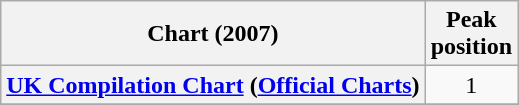<table class="wikitable unsortable plainrowheaders" style="text-align:center">
<tr>
<th scope="col">Chart (2007)</th>
<th scope="col">Peak<br>position</th>
</tr>
<tr>
<th scope="row"><a href='#'>UK Compilation Chart</a> (<a href='#'>Official Charts</a>)</th>
<td>1</td>
</tr>
<tr>
</tr>
</table>
